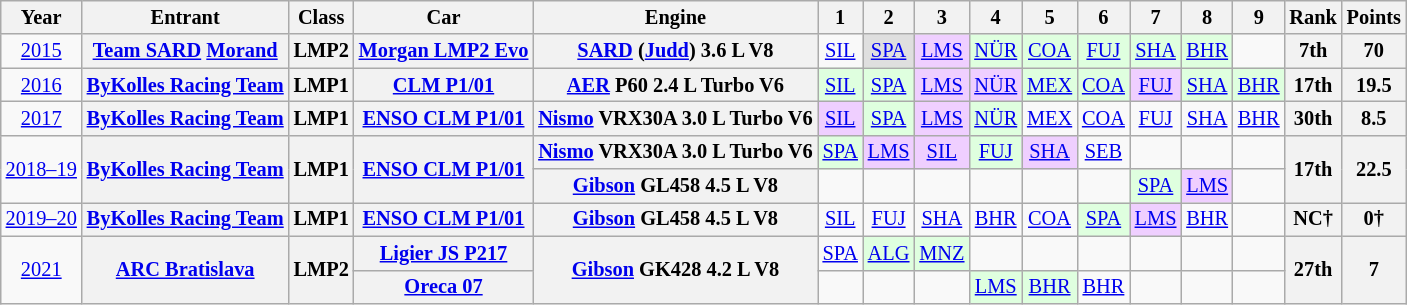<table class="wikitable" style="text-align:center; font-size:85%">
<tr>
<th>Year</th>
<th>Entrant</th>
<th>Class</th>
<th>Car</th>
<th>Engine</th>
<th>1</th>
<th>2</th>
<th>3</th>
<th>4</th>
<th>5</th>
<th>6</th>
<th>7</th>
<th>8</th>
<th>9</th>
<th>Rank</th>
<th>Points</th>
</tr>
<tr>
<td><a href='#'>2015</a></td>
<th nowrap><a href='#'>Team SARD</a> <a href='#'>Morand</a></th>
<th>LMP2</th>
<th nowrap><a href='#'>Morgan LMP2 Evo</a></th>
<th nowrap><a href='#'>SARD</a> (<a href='#'>Judd</a>) 3.6 L V8</th>
<td><a href='#'>SIL</a></td>
<td style="background:#DFDFDF;"><a href='#'>SPA</a><br></td>
<td style="background:#EFCFFF;"><a href='#'>LMS</a><br></td>
<td style="background:#DFFFDF;"><a href='#'>NÜR</a><br></td>
<td style="background:#DFFFDF;"><a href='#'>COA</a><br></td>
<td style="background:#DFFFDF;"><a href='#'>FUJ</a><br></td>
<td style="background:#DFFFDF;"><a href='#'>SHA</a><br></td>
<td style="background:#DFFFDF;"><a href='#'>BHR</a><br></td>
<td></td>
<th>7th</th>
<th>70</th>
</tr>
<tr>
<td><a href='#'>2016</a></td>
<th nowrap><a href='#'>ByKolles Racing Team</a></th>
<th>LMP1</th>
<th nowrap><a href='#'>CLM P1/01</a></th>
<th nowrap><a href='#'>AER</a> P60 2.4 L Turbo V6</th>
<td style="background:#DFFFDF;"><a href='#'>SIL</a><br></td>
<td style="background:#DFFFDF;"><a href='#'>SPA</a><br></td>
<td style="background:#EFCFFF;"><a href='#'>LMS</a><br></td>
<td style="background:#EFCFFF;"><a href='#'>NÜR</a><br></td>
<td style="background:#DFFFDF;"><a href='#'>MEX</a><br></td>
<td style="background:#DFFFDF;"><a href='#'>COA</a><br></td>
<td style="background:#EFCFFF;"><a href='#'>FUJ</a><br></td>
<td style="background:#DFFFDF;"><a href='#'>SHA</a><br></td>
<td style="background:#DFFFDF;"><a href='#'>BHR</a><br></td>
<th>17th</th>
<th>19.5</th>
</tr>
<tr>
<td><a href='#'>2017</a></td>
<th nowrap><a href='#'>ByKolles Racing Team</a></th>
<th>LMP1</th>
<th nowrap><a href='#'>ENSO CLM P1/01</a></th>
<th nowrap><a href='#'>Nismo</a> VRX30A 3.0 L Turbo V6</th>
<td style="background:#EFCFFF;"><a href='#'>SIL</a><br></td>
<td style="background:#DFFFDF;"><a href='#'>SPA</a><br></td>
<td style="background:#EFCFFF;"><a href='#'>LMS</a><br></td>
<td style="background:#DFFFDF;"><a href='#'>NÜR</a><br></td>
<td><a href='#'>MEX</a></td>
<td><a href='#'>COA</a></td>
<td><a href='#'>FUJ</a></td>
<td><a href='#'>SHA</a></td>
<td><a href='#'>BHR</a></td>
<th>30th</th>
<th>8.5</th>
</tr>
<tr>
<td rowspan=2 nowrap><a href='#'>2018–19</a></td>
<th rowspan=2 nowrap><a href='#'>ByKolles Racing Team</a></th>
<th rowspan=2>LMP1</th>
<th rowspan=2 nowrap><a href='#'>ENSO CLM P1/01</a></th>
<th nowrap><a href='#'>Nismo</a> VRX30A 3.0 L Turbo V6</th>
<td style="background:#DFFFDF;"><a href='#'>SPA</a><br></td>
<td style="background:#EFCFFF;"><a href='#'>LMS</a><br></td>
<td style="background:#EFCFFF;"><a href='#'>SIL</a><br></td>
<td style="background:#DFFFDF;"><a href='#'>FUJ</a><br></td>
<td style="background:#EFCFFF;"><a href='#'>SHA</a><br></td>
<td><a href='#'>SEB</a></td>
<td></td>
<td></td>
<td></td>
<th rowspan=2>17th</th>
<th rowspan=2>22.5</th>
</tr>
<tr>
<th nowrap><a href='#'>Gibson</a> GL458 4.5 L V8</th>
<td></td>
<td></td>
<td></td>
<td></td>
<td></td>
<td></td>
<td style="background:#DFFFDF;"><a href='#'>SPA</a><br></td>
<td style="background:#EFCFFF;"><a href='#'>LMS</a><br></td>
<td></td>
</tr>
<tr>
<td nowrap><a href='#'>2019–20</a></td>
<th nowrap><a href='#'>ByKolles Racing Team</a></th>
<th>LMP1</th>
<th nowrap><a href='#'>ENSO CLM P1/01</a></th>
<th nowrap><a href='#'>Gibson</a> GL458 4.5 L V8</th>
<td><a href='#'>SIL</a></td>
<td><a href='#'>FUJ</a></td>
<td><a href='#'>SHA</a></td>
<td><a href='#'>BHR</a></td>
<td><a href='#'>COA</a></td>
<td style="background:#DFFFDF;"><a href='#'>SPA</a><br></td>
<td style="background:#EFCFFF;"><a href='#'>LMS</a><br></td>
<td><a href='#'>BHR</a></td>
<td></td>
<th>NC†</th>
<th>0†</th>
</tr>
<tr>
<td rowspan=2><a href='#'>2021</a></td>
<th rowspan=2 nowrap><a href='#'>ARC Bratislava</a></th>
<th rowspan=2>LMP2</th>
<th nowrap><a href='#'>Ligier JS P217</a></th>
<th rowspan=2 nowrap><a href='#'>Gibson</a> GK428 4.2 L V8</th>
<td><a href='#'>SPA</a></td>
<td style="background:#DFFFDF;"><a href='#'>ALG</a><br></td>
<td style="background:#DFFFDF;"><a href='#'>MNZ</a><br></td>
<td></td>
<td></td>
<td></td>
<td></td>
<td></td>
<td></td>
<th rowspan=2>27th</th>
<th rowspan=2>7</th>
</tr>
<tr>
<th nowrap><a href='#'>Oreca 07</a></th>
<td></td>
<td></td>
<td></td>
<td style="background:#DFFFDF;"><a href='#'>LMS</a><br></td>
<td style="background:#DFFFDF;"><a href='#'>BHR</a><br></td>
<td><a href='#'>BHR</a></td>
<td></td>
<td></td>
<td></td>
</tr>
</table>
